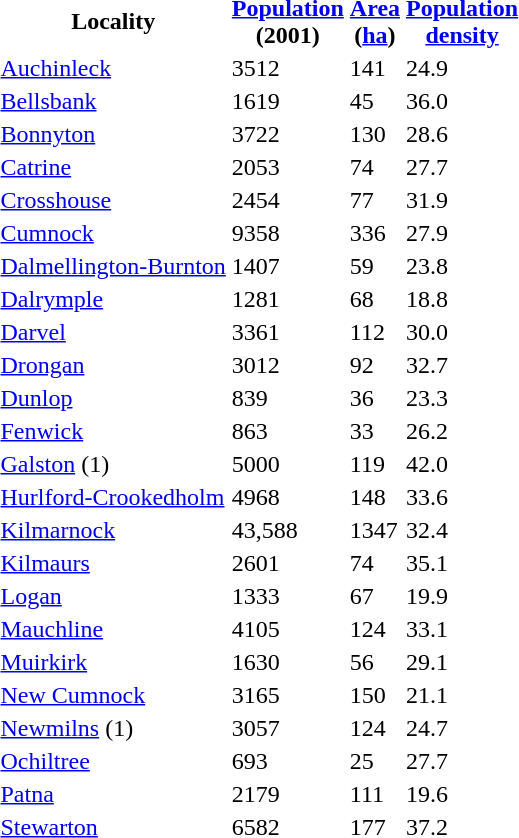<table>
<tr>
<th>Locality</th>
<th><a href='#'>Population</a><br>(2001)</th>
<th><a href='#'>Area</a><br>(<a href='#'>ha</a>)</th>
<th><a href='#'>Population<br>density</a></th>
</tr>
<tr>
<td><a href='#'>Auchinleck</a></td>
<td>3512</td>
<td>141</td>
<td>24.9</td>
</tr>
<tr>
<td><a href='#'>Bellsbank</a></td>
<td>1619</td>
<td>45</td>
<td>36.0</td>
</tr>
<tr>
<td><a href='#'>Bonnyton</a></td>
<td>3722</td>
<td>130</td>
<td>28.6</td>
</tr>
<tr>
<td><a href='#'>Catrine</a></td>
<td>2053</td>
<td>74</td>
<td>27.7</td>
</tr>
<tr>
<td><a href='#'>Crosshouse</a></td>
<td>2454</td>
<td>77</td>
<td>31.9</td>
</tr>
<tr>
<td><a href='#'>Cumnock</a></td>
<td>9358</td>
<td>336</td>
<td>27.9</td>
</tr>
<tr>
<td><a href='#'>Dalmellington-Burnton</a></td>
<td>1407</td>
<td>59</td>
<td>23.8</td>
</tr>
<tr>
<td><a href='#'>Dalrymple</a></td>
<td>1281</td>
<td>68</td>
<td>18.8</td>
</tr>
<tr>
<td><a href='#'>Darvel</a></td>
<td>3361</td>
<td>112</td>
<td>30.0</td>
</tr>
<tr>
<td><a href='#'>Drongan</a></td>
<td>3012</td>
<td>92</td>
<td>32.7</td>
</tr>
<tr>
<td><a href='#'>Dunlop</a></td>
<td>839</td>
<td>36</td>
<td>23.3</td>
</tr>
<tr>
<td><a href='#'>Fenwick</a></td>
<td>863</td>
<td>33</td>
<td>26.2</td>
</tr>
<tr>
<td><a href='#'>Galston</a> (1)</td>
<td>5000</td>
<td>119</td>
<td>42.0</td>
</tr>
<tr>
<td><a href='#'>Hurlford-Crookedholm</a></td>
<td>4968</td>
<td>148</td>
<td>33.6</td>
</tr>
<tr>
<td><a href='#'>Kilmarnock</a></td>
<td>43,588</td>
<td>1347</td>
<td>32.4</td>
</tr>
<tr>
<td><a href='#'>Kilmaurs</a></td>
<td>2601</td>
<td>74</td>
<td>35.1</td>
</tr>
<tr>
<td><a href='#'>Logan</a></td>
<td>1333</td>
<td>67</td>
<td>19.9</td>
</tr>
<tr>
<td><a href='#'>Mauchline</a></td>
<td>4105</td>
<td>124</td>
<td>33.1</td>
</tr>
<tr>
<td><a href='#'>Muirkirk</a></td>
<td>1630</td>
<td>56</td>
<td>29.1</td>
</tr>
<tr>
<td><a href='#'>New Cumnock</a></td>
<td>3165</td>
<td>150</td>
<td>21.1</td>
</tr>
<tr>
<td><a href='#'>Newmilns</a> (1)</td>
<td>3057</td>
<td>124</td>
<td>24.7</td>
</tr>
<tr>
<td><a href='#'>Ochiltree</a></td>
<td>693</td>
<td>25</td>
<td>27.7</td>
</tr>
<tr>
<td><a href='#'>Patna</a></td>
<td>2179</td>
<td>111</td>
<td>19.6</td>
</tr>
<tr>
<td><a href='#'>Stewarton</a></td>
<td>6582</td>
<td>177</td>
<td>37.2</td>
</tr>
<tr>
</tr>
</table>
